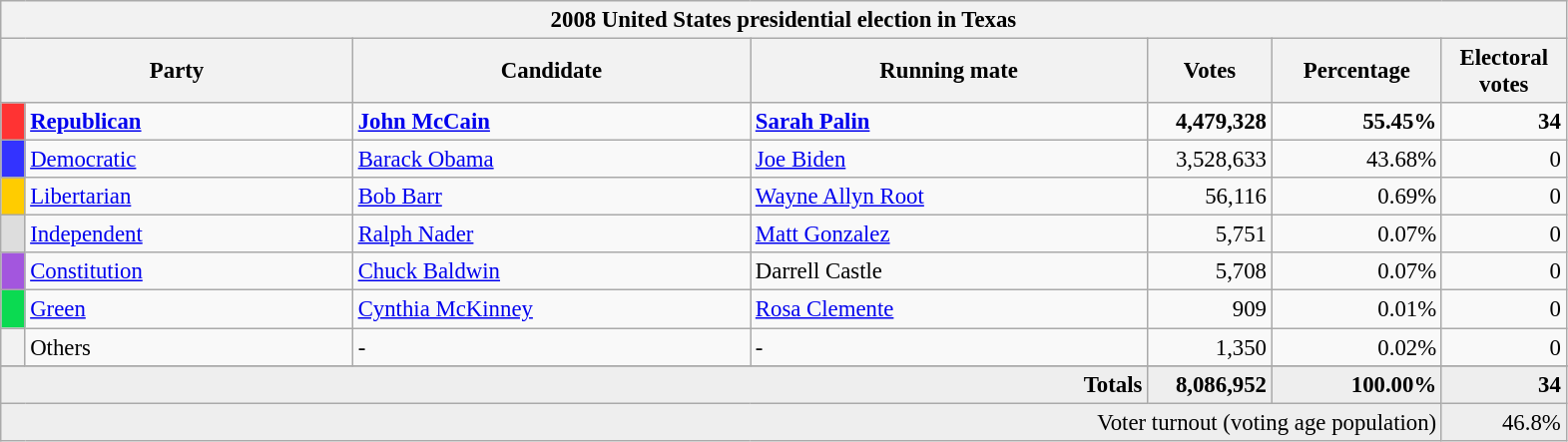<table class="wikitable" style="font-size: 95%;">
<tr>
<th colspan="7">2008 United States presidential election in Texas</th>
</tr>
<tr>
<th colspan="2" style="width: 15em">Party</th>
<th style="width: 17em">Candidate</th>
<th style="width: 17em">Running mate</th>
<th style="width: 5em">Votes</th>
<th style="width: 7em">Percentage</th>
<th style="width: 5em">Electoral votes</th>
</tr>
<tr>
<th style="background-color:#FF3333; width: 3px"></th>
<td style="width: 130px"><strong><a href='#'>Republican</a></strong></td>
<td><strong><a href='#'>John McCain</a></strong></td>
<td><strong><a href='#'>Sarah Palin</a></strong></td>
<td align="right"><strong>4,479,328</strong></td>
<td align="right"><strong>55.45%</strong></td>
<td align="right"><strong>34</strong></td>
</tr>
<tr>
<th style="background-color:#3333FF; width: 3px"></th>
<td style="width: 130px"><a href='#'>Democratic</a></td>
<td><a href='#'>Barack Obama</a></td>
<td><a href='#'>Joe Biden</a></td>
<td align="right">3,528,633</td>
<td align="right">43.68%</td>
<td align="right">0</td>
</tr>
<tr>
<th style="background-color:#FFCC00; width: 3px"></th>
<td style="width: 130px"><a href='#'>Libertarian</a></td>
<td><a href='#'>Bob Barr</a></td>
<td><a href='#'>Wayne Allyn Root</a></td>
<td align="right">56,116</td>
<td align="right">0.69%</td>
<td align="right">0</td>
</tr>
<tr>
<th style="background-color:#DDDDDD; width: 3px"></th>
<td style="width: 130px"><a href='#'>Independent</a></td>
<td><a href='#'>Ralph Nader</a></td>
<td><a href='#'>Matt Gonzalez</a></td>
<td align="right">5,751</td>
<td align="right">0.07%</td>
<td align="right">0</td>
</tr>
<tr>
<th style="background-color:#A356DE; width: 3px"></th>
<td style="width: 130px"><a href='#'>Constitution</a></td>
<td><a href='#'>Chuck Baldwin</a></td>
<td>Darrell Castle</td>
<td align="right">5,708</td>
<td align="right">0.07%</td>
<td align="right">0</td>
</tr>
<tr>
<th style="background-color:#0BDA51; width: 3px"></th>
<td style="width: 130px"><a href='#'>Green</a></td>
<td><a href='#'>Cynthia McKinney</a></td>
<td><a href='#'>Rosa Clemente</a></td>
<td align="right">909</td>
<td align="right">0.01%</td>
<td align="right">0</td>
</tr>
<tr>
<th style="background-color:#DDDDD; width: 3px"></th>
<td style="width: 130px">Others</td>
<td>-</td>
<td>-</td>
<td align="right">1,350</td>
<td align="right">0.02%</td>
<td align="right">0</td>
</tr>
<tr>
</tr>
<tr bgcolor="#EEEEEE">
<td colspan="4" align="right"><strong>Totals</strong></td>
<td align="right"><strong>8,086,952</strong></td>
<td align="right"><strong>100.00%</strong></td>
<td align="right"><strong>34</strong></td>
</tr>
<tr bgcolor="#EEEEEE">
<td colspan="6" align="right">Voter turnout (voting age population)</td>
<td colspan="1" align="right">46.8%</td>
</tr>
</table>
